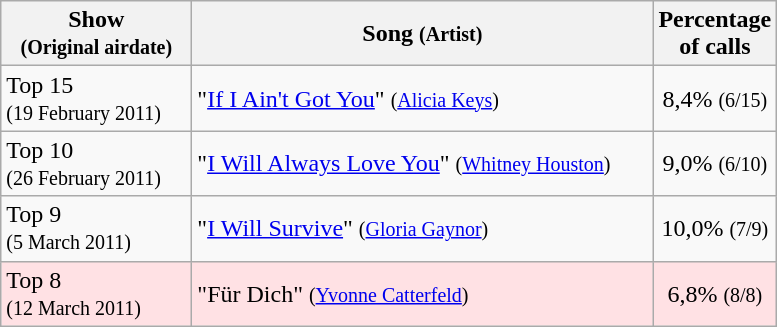<table class="wikitable">
<tr ">
<th style="width:120px;">Show<br><small>(Original airdate)</small></th>
<th style="width:300px;">Song <small>(Artist)</small></th>
<th style="width:28px;">Percentage of calls</th>
</tr>
<tr>
<td align="left">Top 15<br><small>(19 February 2011)</small></td>
<td align="left">"<a href='#'>If I Ain't Got You</a>" <small>(<a href='#'>Alicia Keys</a>)</small></td>
<td style="text-align:center;">8,4% <small>(6/15)</small></td>
</tr>
<tr>
<td align="left">Top 10<br><small>(26 February 2011)</small></td>
<td align="left">"<a href='#'>I Will Always Love You</a>" <small>(<a href='#'>Whitney Houston</a>)</small></td>
<td style="text-align:center;">9,0% <small>(6/10)</small></td>
</tr>
<tr>
<td align="left">Top 9<br><small>(5 March 2011)</small></td>
<td align="left">"<a href='#'>I Will Survive</a>" <small>(<a href='#'>Gloria Gaynor</a>)</small></td>
<td style="text-align:center;">10,0% <small>(7/9)</small></td>
</tr>
<tr bgcolor="#ffe1e4">
<td align="left">Top 8<br><small>(12 March 2011)</small></td>
<td align="left">"Für Dich" <small>(<a href='#'>Yvonne Catterfeld</a>)</small></td>
<td style="text-align:center;">6,8% <small>(8/8)</small></td>
</tr>
</table>
